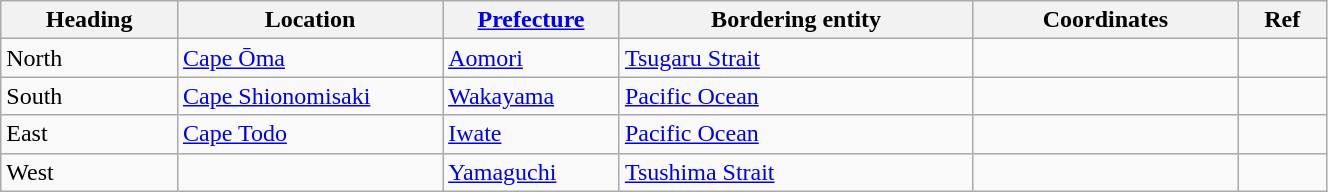<table class="wikitable" width="70%">
<tr>
<th width="10%">Heading</th>
<th width="15%">Location</th>
<th width="10%"><a href='#'>Prefecture</a></th>
<th width="20%">Bordering entity</th>
<th width="15%" class="unsortable">Coordinates</th>
<th width="5%"  class="unsortable">Ref</th>
</tr>
<tr class="vcard">
<td>North</td>
<td class="fn org"><a href='#'>Cape Ōma</a></td>
<td><a href='#'>Aomori</a></td>
<td><a href='#'>Tsugaru Strait</a></td>
<td></td>
<td></td>
</tr>
<tr class="vcard">
<td>South</td>
<td class="fn org"><a href='#'>Cape Shionomisaki</a></td>
<td><a href='#'>Wakayama</a></td>
<td><a href='#'>Pacific Ocean</a></td>
<td></td>
<td></td>
</tr>
<tr class="vcard">
<td>East</td>
<td class="fn org"><a href='#'>Cape Todo</a></td>
<td><a href='#'>Iwate</a></td>
<td><a href='#'>Pacific Ocean</a></td>
<td></td>
<td></td>
</tr>
<tr class="vcard">
<td>West</td>
<td class="fn org"></td>
<td><a href='#'>Yamaguchi</a></td>
<td><a href='#'>Tsushima Strait</a></td>
<td></td>
<td></td>
</tr>
</table>
